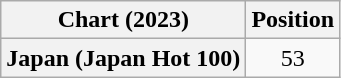<table class="wikitable plainrowheaders" style="text-align:center">
<tr>
<th scope="col">Chart (2023)</th>
<th scope="col">Position</th>
</tr>
<tr>
<th scope="row">Japan (Japan Hot 100)</th>
<td>53</td>
</tr>
</table>
